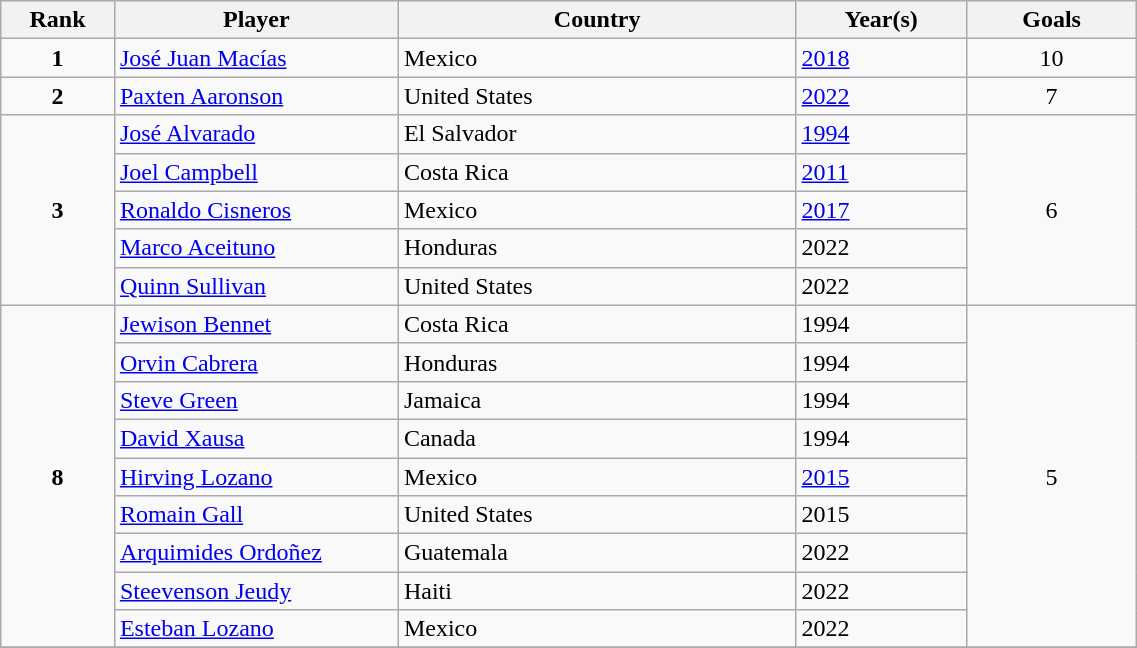<table class="wikitable" width=60%>
<tr>
<th width = 10%>Rank</th>
<th width = 25%>Player</th>
<th width = 35%>Country</th>
<th width = 15%>Year(s)</th>
<th width = 15%>Goals</th>
</tr>
<tr>
<td align=center><strong>1</strong></td>
<td><a href='#'>José Juan Macías</a></td>
<td> Mexico</td>
<td><a href='#'>2018</a></td>
<td align=center>10</td>
</tr>
<tr>
<td align=center><strong>2</strong></td>
<td><a href='#'>Paxten Aaronson</a></td>
<td> United States</td>
<td><a href='#'>2022</a></td>
<td align=center>7</td>
</tr>
<tr>
<td align=center rowspan=5><strong>3</strong></td>
<td><a href='#'>José Alvarado</a></td>
<td> El Salvador</td>
<td><a href='#'>1994</a></td>
<td align=center rowspan=5>6</td>
</tr>
<tr>
<td><a href='#'>Joel Campbell</a></td>
<td> Costa Rica</td>
<td><a href='#'>2011</a></td>
</tr>
<tr>
<td><a href='#'>Ronaldo Cisneros</a></td>
<td> Mexico</td>
<td><a href='#'>2017</a></td>
</tr>
<tr>
<td><a href='#'>Marco Aceituno</a></td>
<td> Honduras</td>
<td>2022</td>
</tr>
<tr>
<td><a href='#'>Quinn Sullivan</a></td>
<td> United States</td>
<td>2022</td>
</tr>
<tr>
<td align=center rowspan=9><strong>8</strong></td>
<td><a href='#'>Jewison Bennet</a></td>
<td> Costa Rica</td>
<td>1994</td>
<td align=center rowspan=9>5</td>
</tr>
<tr>
<td><a href='#'>Orvin Cabrera</a></td>
<td> Honduras</td>
<td>1994</td>
</tr>
<tr>
<td><a href='#'>Steve Green</a></td>
<td> Jamaica</td>
<td>1994</td>
</tr>
<tr>
<td><a href='#'>David Xausa</a></td>
<td> Canada</td>
<td>1994</td>
</tr>
<tr>
<td><a href='#'>Hirving Lozano</a></td>
<td> Mexico</td>
<td><a href='#'>2015</a></td>
</tr>
<tr>
<td><a href='#'>Romain Gall</a></td>
<td> United States</td>
<td>2015</td>
</tr>
<tr>
<td><a href='#'>Arquimides Ordoñez</a></td>
<td> Guatemala</td>
<td>2022</td>
</tr>
<tr>
<td><a href='#'>Steevenson Jeudy</a></td>
<td> Haiti</td>
<td>2022</td>
</tr>
<tr>
<td><a href='#'>Esteban Lozano</a></td>
<td> Mexico</td>
<td>2022</td>
</tr>
<tr>
</tr>
</table>
